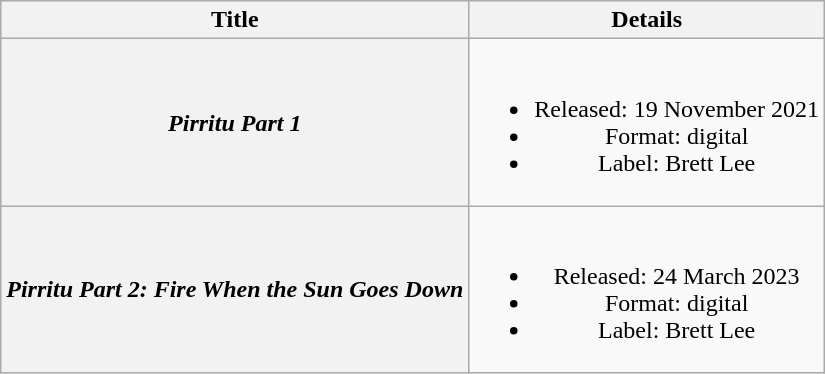<table class="wikitable plainrowheaders" style="text-align:center;" border="1">
<tr>
<th>Title</th>
<th>Details</th>
</tr>
<tr>
<th scope="row"><em>Pirritu Part 1</em></th>
<td><br><ul><li>Released: 19 November 2021</li><li>Format: digital</li><li>Label: Brett Lee</li></ul></td>
</tr>
<tr>
<th scope="row"><em>Pirritu Part 2: Fire When the Sun Goes Down</em></th>
<td><br><ul><li>Released: 24 March 2023</li><li>Format: digital</li><li>Label: Brett Lee</li></ul></td>
</tr>
</table>
